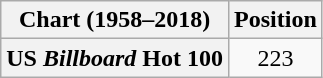<table class="wikitable plainrowheaders" style="text-align:center">
<tr>
<th scope="col">Chart (1958–2018)</th>
<th scope="col">Position</th>
</tr>
<tr>
<th scope="row">US <em>Billboard</em> Hot 100</th>
<td>223</td>
</tr>
</table>
